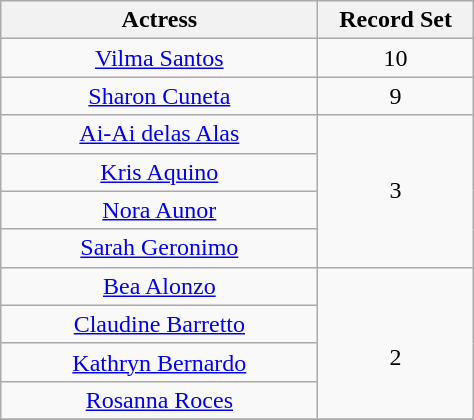<table class="wikitable"  style="width:25%; text-align:center;">
<tr>
<th width=15%>Actress</th>
<th width=5%>Record Set</th>
</tr>
<tr>
<td><a href='#'>Vilma Santos</a></td>
<td>10</td>
</tr>
<tr>
<td><a href='#'>Sharon Cuneta</a></td>
<td>9</td>
</tr>
<tr>
<td><a href='#'>Ai-Ai delas Alas</a></td>
<td rowspan="4">3</td>
</tr>
<tr>
<td><a href='#'>Kris Aquino</a></td>
</tr>
<tr>
<td><a href='#'>Nora Aunor </a></td>
</tr>
<tr>
<td><a href='#'>Sarah Geronimo</a></td>
</tr>
<tr>
<td><a href='#'>Bea Alonzo</a></td>
<td rowspan=4><br>2</td>
</tr>
<tr>
<td><a href='#'>Claudine Barretto</a></td>
</tr>
<tr>
<td><a href='#'>Kathryn Bernardo</a></td>
</tr>
<tr>
<td><a href='#'>Rosanna Roces</a></td>
</tr>
<tr>
</tr>
</table>
